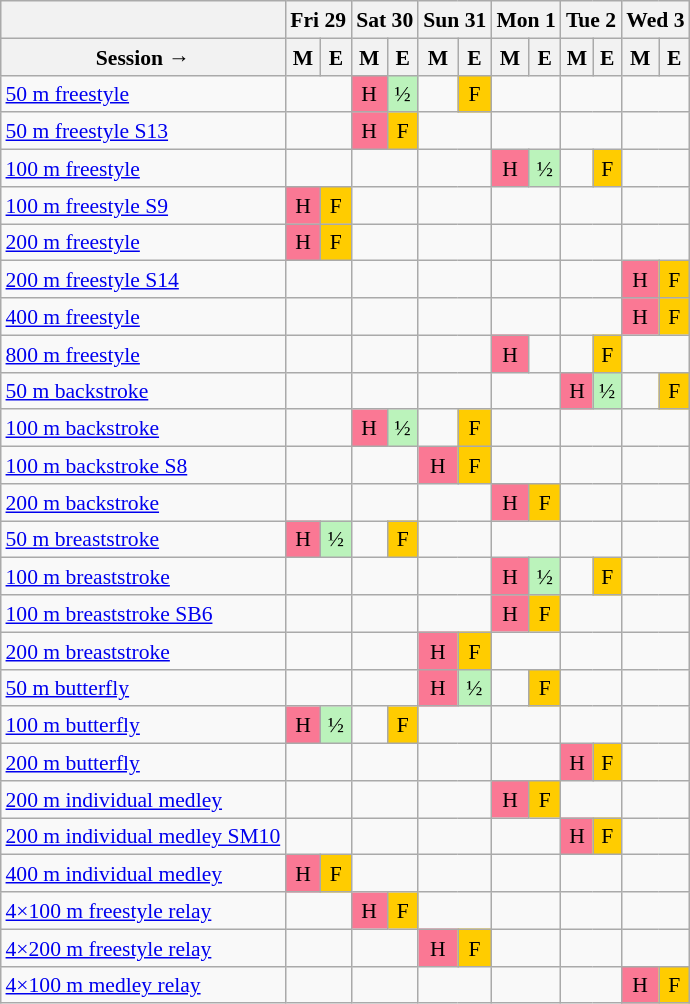<table class="wikitable" style="margin:0.5em auto; font-size:90%; line-height:1.25em; text-align:center;">
<tr>
<th></th>
<th colspan=2>Fri 29</th>
<th colspan=2>Sat 30</th>
<th colspan=2>Sun 31</th>
<th colspan=2>Mon 1</th>
<th colspan=2>Tue 2</th>
<th colspan=2>Wed 3</th>
</tr>
<tr>
<th>Session →</th>
<th>M</th>
<th>E</th>
<th>M</th>
<th>E</th>
<th>M</th>
<th>E</th>
<th>M</th>
<th>E</th>
<th>M</th>
<th>E</th>
<th>M</th>
<th>E</th>
</tr>
<tr>
<td align=left><a href='#'>50 m freestyle</a></td>
<td colspan=2></td>
<td style="background-color:#FA7894;">H</td>
<td style="background-color:#BBF3BB;">½</td>
<td></td>
<td style="background-color:#FFCC00;">F</td>
<td colspan=2></td>
<td colspan=2></td>
<td colspan=2></td>
</tr>
<tr>
<td align=left><a href='#'>50 m freestyle S13</a></td>
<td colspan=2></td>
<td style="background-color:#FA7894;">H</td>
<td style="background-color:#FFCC00;">F</td>
<td colspan=2></td>
<td colspan=2></td>
<td colspan=2></td>
<td colspan=2></td>
</tr>
<tr>
<td align=left><a href='#'>100 m freestyle</a></td>
<td colspan=2></td>
<td colspan=2></td>
<td colspan=2></td>
<td style="background-color:#FA7894;">H</td>
<td style="background-color:#BBF3BB;">½</td>
<td></td>
<td style="background-color:#FFCC00;">F</td>
<td colspan=2></td>
</tr>
<tr>
<td align=left><a href='#'>100 m freestyle S9</a></td>
<td style="background-color:#FA7894;">H</td>
<td style="background-color:#FFCC00;">F</td>
<td colspan=2></td>
<td colspan=2></td>
<td colspan=2></td>
<td colspan=2></td>
<td colspan=2></td>
</tr>
<tr>
<td align=left><a href='#'>200 m freestyle</a></td>
<td style="background-color:#FA7894;">H</td>
<td style="background-color:#FFCC00;">F</td>
<td colspan=2></td>
<td colspan=2></td>
<td colspan=2></td>
<td colspan=2></td>
<td colspan=2></td>
</tr>
<tr>
<td align=left><a href='#'>200 m freestyle S14</a></td>
<td colspan=2></td>
<td colspan=2></td>
<td colspan=2></td>
<td colspan=2></td>
<td colspan=2></td>
<td style="background-color:#FA7894;">H</td>
<td style="background-color:#FFCC00;">F</td>
</tr>
<tr>
<td align=left><a href='#'>400 m freestyle</a></td>
<td colspan=2></td>
<td colspan=2></td>
<td colspan=2></td>
<td colspan=2></td>
<td colspan=2></td>
<td style="background-color:#FA7894;">H</td>
<td style="background-color:#FFCC00;">F</td>
</tr>
<tr>
<td align=left><a href='#'>800 m freestyle</a></td>
<td colspan=2></td>
<td colspan=2></td>
<td colspan=2></td>
<td style="background-color:#FA7894;">H</td>
<td></td>
<td></td>
<td style="background-color:#FFCC00;">F</td>
<td colspan=2></td>
</tr>
<tr>
<td align=left><a href='#'>50 m backstroke</a></td>
<td colspan=2></td>
<td colspan=2></td>
<td colspan=2></td>
<td colspan=2></td>
<td style="background-color:#FA7894;">H</td>
<td style="background-color:#BBF3BB;">½</td>
<td></td>
<td style="background-color:#FFCC00;">F</td>
</tr>
<tr>
<td align=left><a href='#'>100 m backstroke</a></td>
<td colspan=2></td>
<td style="background-color:#FA7894;">H</td>
<td style="background-color:#BBF3BB;">½</td>
<td></td>
<td style="background-color:#FFCC00;">F</td>
<td colspan=2></td>
<td colspan=2></td>
<td colspan=2></td>
</tr>
<tr>
<td align=left><a href='#'>100 m backstroke S8</a></td>
<td colspan=2></td>
<td colspan=2></td>
<td style="background-color:#FA7894;">H</td>
<td style="background-color:#FFCC00;">F</td>
<td colspan=2></td>
<td colspan=2></td>
<td colspan=2></td>
</tr>
<tr>
<td align=left><a href='#'>200 m backstroke</a></td>
<td colspan=2></td>
<td colspan=2></td>
<td colspan=2></td>
<td style="background-color:#FA7894;">H</td>
<td style="background-color:#FFCC00;">F</td>
<td colspan=2></td>
<td colspan=2></td>
</tr>
<tr>
<td align=left><a href='#'>50 m breaststroke</a></td>
<td style="background-color:#FA7894;">H</td>
<td style="background-color:#BBF3BB;">½</td>
<td></td>
<td style="background-color:#FFCC00;">F</td>
<td colspan=2></td>
<td colspan=2></td>
<td colspan=2></td>
<td colspan=2></td>
</tr>
<tr>
<td align=left><a href='#'>100 m breaststroke</a></td>
<td colspan=2></td>
<td colspan=2></td>
<td colspan=2></td>
<td style="background-color:#FA7894;">H</td>
<td style="background-color:#BBF3BB;">½</td>
<td></td>
<td style="background-color:#FFCC00;">F</td>
<td colspan=2></td>
</tr>
<tr>
<td align=left><a href='#'>100 m breaststroke SB6</a></td>
<td colspan=2></td>
<td colspan=2></td>
<td colspan=2></td>
<td style="background-color:#FA7894;">H</td>
<td style="background-color:#FFCC00;">F</td>
<td colspan=2></td>
<td colspan=2></td>
</tr>
<tr>
<td align=left><a href='#'>200 m breaststroke</a></td>
<td colspan=2></td>
<td colspan=2></td>
<td style="background-color:#FA7894;">H</td>
<td style="background-color:#FFCC00;">F</td>
<td colspan=2></td>
<td colspan=2></td>
<td colspan=2></td>
</tr>
<tr>
<td align=left><a href='#'>50 m butterfly</a></td>
<td colspan=2></td>
<td colspan=2></td>
<td style="background-color:#FA7894;">H</td>
<td style="background-color:#BBF3BB;">½</td>
<td></td>
<td style="background-color:#FFCC00;">F</td>
<td colspan=2></td>
<td colspan=2></td>
</tr>
<tr>
<td align=left><a href='#'>100 m butterfly</a></td>
<td style="background-color:#FA7894;">H</td>
<td style="background-color:#BBF3BB;">½</td>
<td></td>
<td style="background-color:#FFCC00;">F</td>
<td colspan=2></td>
<td colspan=2></td>
<td colspan=2></td>
<td colspan=2></td>
</tr>
<tr>
<td align=left><a href='#'>200 m butterfly</a></td>
<td colspan=2></td>
<td colspan=2></td>
<td colspan=2></td>
<td colspan=2></td>
<td style="background-color:#FA7894;">H</td>
<td style="background-color:#FFCC00;">F</td>
<td colspan=2></td>
</tr>
<tr>
<td align=left><a href='#'>200 m individual medley</a></td>
<td colspan=2></td>
<td colspan=2></td>
<td colspan=2></td>
<td style="background-color:#FA7894;">H</td>
<td style="background-color:#FFCC00;">F</td>
<td colspan=2></td>
<td colspan=2></td>
</tr>
<tr>
<td align=left><a href='#'>200 m individual medley SM10</a></td>
<td colspan=2></td>
<td colspan=2></td>
<td colspan=2></td>
<td colspan=2></td>
<td style="background-color:#FA7894;">H</td>
<td style="background-color:#FFCC00;">F</td>
<td colspan=2></td>
</tr>
<tr>
<td align=left><a href='#'>400 m individual medley</a></td>
<td style="background-color:#FA7894;">H</td>
<td style="background-color:#FFCC00;">F</td>
<td colspan=2></td>
<td colspan=2></td>
<td colspan=2></td>
<td colspan=2></td>
<td colspan=2></td>
</tr>
<tr>
<td align=left><a href='#'>4×100 m freestyle relay</a></td>
<td colspan=2></td>
<td style="background-color:#FA7894;">H</td>
<td style="background-color:#FFCC00;">F</td>
<td colspan=2></td>
<td colspan=2></td>
<td colspan=2></td>
<td colspan=2></td>
</tr>
<tr>
<td align=left><a href='#'>4×200 m freestyle relay</a></td>
<td colspan=2></td>
<td colspan=2></td>
<td style="background-color:#FA7894;">H</td>
<td style="background-color:#FFCC00;">F</td>
<td colspan=2></td>
<td colspan=2></td>
<td colspan=2></td>
</tr>
<tr>
<td align=left><a href='#'>4×100 m medley relay</a></td>
<td colspan=2></td>
<td colspan=2></td>
<td colspan=2></td>
<td colspan=2></td>
<td colspan=2></td>
<td style="background-color:#FA7894;">H</td>
<td style="background-color:#FFCC00;">F</td>
</tr>
</table>
